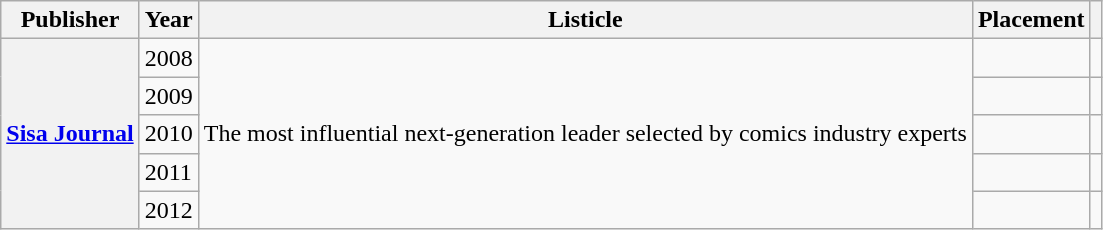<table class="wikitable plainrowheaders sortable" style="text-align:left">
<tr>
<th scope="col">Publisher</th>
<th scope="col">Year</th>
<th scope="col">Listicle</th>
<th scope="col">Placement</th>
<th scope="col" class="unsortable"></th>
</tr>
<tr>
<th scope="row" rowspan="5"><a href='#'>Sisa Journal</a></th>
<td>2008</td>
<td rowspan="5">The most influential next-generation leader selected by comics industry experts</td>
<td></td>
<td></td>
</tr>
<tr>
<td>2009</td>
<td></td>
<td></td>
</tr>
<tr>
<td>2010</td>
<td></td>
<td></td>
</tr>
<tr>
<td>2011</td>
<td></td>
<td></td>
</tr>
<tr>
<td>2012</td>
<td></td>
<td></td>
</tr>
</table>
